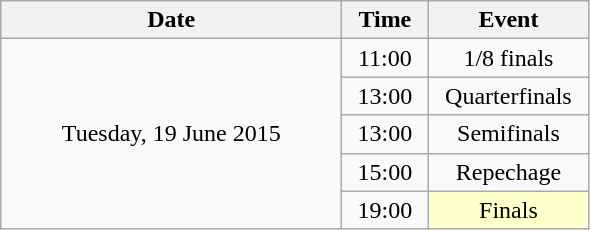<table class = "wikitable" style="text-align:center;">
<tr>
<th width=220>Date</th>
<th width=50>Time</th>
<th width=100>Event</th>
</tr>
<tr>
<td rowspan=5>Tuesday, 19 June 2015</td>
<td>11:00</td>
<td>1/8 finals</td>
</tr>
<tr>
<td>13:00</td>
<td>Quarterfinals</td>
</tr>
<tr>
<td>13:00</td>
<td>Semifinals</td>
</tr>
<tr>
<td>15:00</td>
<td>Repechage</td>
</tr>
<tr>
<td>19:00</td>
<td bgcolor=ffffcc>Finals</td>
</tr>
</table>
